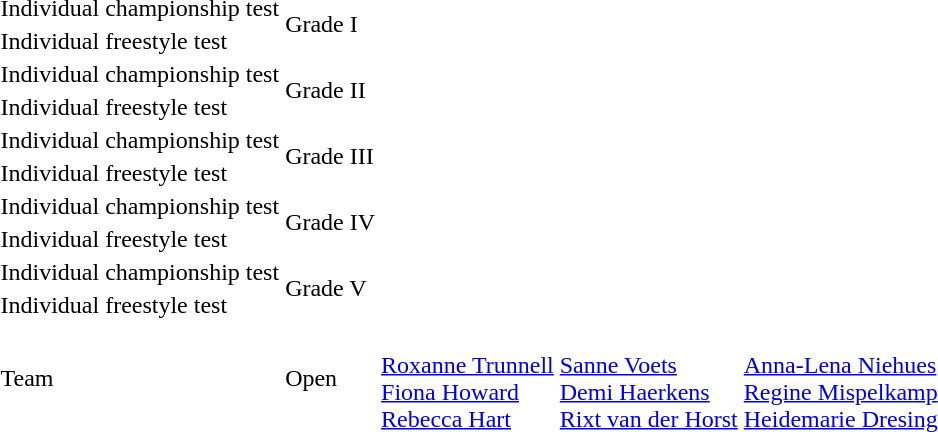<table>
<tr>
<td nowrap>Individual championship test<br></td>
<td rowspan=2>Grade I</td>
<td></td>
<td></td>
<td></td>
</tr>
<tr>
<td>Individual freestyle test<br></td>
<td></td>
<td></td>
<td></td>
</tr>
<tr>
<td>Individual championship test<br></td>
<td rowspan=2>Grade II</td>
<td></td>
<td></td>
<td></td>
</tr>
<tr>
<td>Individual freestyle test<br></td>
<td></td>
<td></td>
<td></td>
</tr>
<tr>
<td>Individual championship test<br></td>
<td rowspan=2>Grade III</td>
<td></td>
<td></td>
<td></td>
</tr>
<tr>
<td>Individual freestyle test<br></td>
<td></td>
<td></td>
<td></td>
</tr>
<tr>
<td>Individual championship test<br></td>
<td rowspan=2>Grade IV</td>
<td></td>
<td></td>
<td></td>
</tr>
<tr>
<td>Individual freestyle test<br></td>
<td></td>
<td></td>
<td></td>
</tr>
<tr>
<td>Individual championship test<br></td>
<td rowspan=2>Grade V</td>
<td></td>
<td></td>
<td></td>
</tr>
<tr>
<td>Individual freestyle test<br></td>
<td></td>
<td></td>
<td></td>
</tr>
<tr>
<td>Team<br></td>
<td>Open</td>
<td><br><a href='#'>Roxanne Trunnell</a><br><a href='#'>Fiona Howard</a><br><a href='#'>Rebecca Hart</a></td>
<td><br><a href='#'>Sanne Voets</a><br><a href='#'>Demi Haerkens</a><br><a href='#'>Rixt van der Horst</a></td>
<td><br><a href='#'>Anna-Lena Niehues</a><br><a href='#'>Regine Mispelkamp</a><br><a href='#'>Heidemarie Dresing</a></td>
</tr>
</table>
